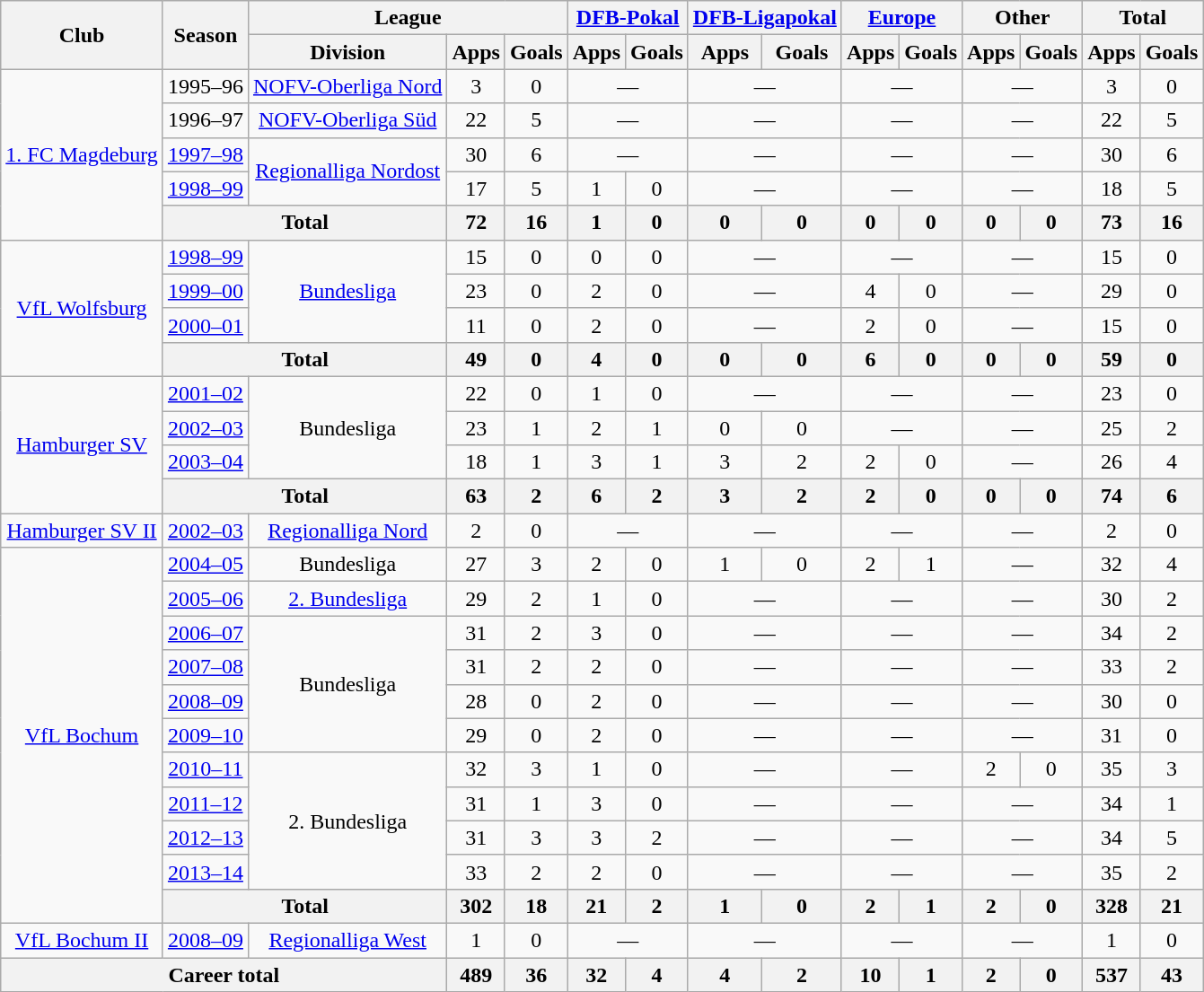<table class="wikitable" style="text-align:center">
<tr>
<th rowspan="2">Club</th>
<th rowspan="2">Season</th>
<th colspan="3">League</th>
<th colspan="2"><a href='#'>DFB-Pokal</a></th>
<th colspan="2"><a href='#'>DFB-Ligapokal</a></th>
<th colspan="2"><a href='#'>Europe</a></th>
<th colspan="2">Other</th>
<th colspan="2">Total</th>
</tr>
<tr>
<th>Division</th>
<th>Apps</th>
<th>Goals</th>
<th>Apps</th>
<th>Goals</th>
<th>Apps</th>
<th>Goals</th>
<th>Apps</th>
<th>Goals</th>
<th>Apps</th>
<th>Goals</th>
<th>Apps</th>
<th>Goals</th>
</tr>
<tr>
<td rowspan="5"><a href='#'>1. FC Magdeburg</a></td>
<td>1995–96</td>
<td><a href='#'>NOFV-Oberliga Nord</a></td>
<td>3</td>
<td>0</td>
<td colspan="2">—</td>
<td colspan="2">—</td>
<td colspan="2">—</td>
<td colspan="2">—</td>
<td>3</td>
<td>0</td>
</tr>
<tr>
<td>1996–97</td>
<td><a href='#'>NOFV-Oberliga Süd</a></td>
<td>22</td>
<td>5</td>
<td colspan="2">—</td>
<td colspan="2">—</td>
<td colspan="2">—</td>
<td colspan="2">—</td>
<td>22</td>
<td>5</td>
</tr>
<tr>
<td><a href='#'>1997–98</a></td>
<td rowspan="2"><a href='#'>Regionalliga Nordost</a></td>
<td>30</td>
<td>6</td>
<td colspan="2">—</td>
<td colspan="2">—</td>
<td colspan="2">—</td>
<td colspan="2">—</td>
<td>30</td>
<td>6</td>
</tr>
<tr>
<td><a href='#'>1998–99</a></td>
<td>17</td>
<td>5</td>
<td>1</td>
<td>0</td>
<td colspan="2">—</td>
<td colspan="2">—</td>
<td colspan="2">—</td>
<td>18</td>
<td>5</td>
</tr>
<tr>
<th colspan="2">Total</th>
<th>72</th>
<th>16</th>
<th>1</th>
<th>0</th>
<th>0</th>
<th>0</th>
<th>0</th>
<th>0</th>
<th>0</th>
<th>0</th>
<th>73</th>
<th>16</th>
</tr>
<tr>
<td rowspan="4"><a href='#'>VfL Wolfsburg</a></td>
<td><a href='#'>1998–99</a></td>
<td rowspan="3"><a href='#'>Bundesliga</a></td>
<td>15</td>
<td>0</td>
<td>0</td>
<td>0</td>
<td colspan="2">—</td>
<td colspan="2">—</td>
<td colspan="2">—</td>
<td>15</td>
<td>0</td>
</tr>
<tr>
<td><a href='#'>1999–00</a></td>
<td>23</td>
<td>0</td>
<td>2</td>
<td>0</td>
<td colspan="2">—</td>
<td>4</td>
<td>0</td>
<td colspan="2">—</td>
<td>29</td>
<td>0</td>
</tr>
<tr>
<td><a href='#'>2000–01</a></td>
<td>11</td>
<td>0</td>
<td>2</td>
<td>0</td>
<td colspan="2">—</td>
<td>2</td>
<td>0</td>
<td colspan="2">—</td>
<td>15</td>
<td>0</td>
</tr>
<tr>
<th colspan="2">Total</th>
<th>49</th>
<th>0</th>
<th>4</th>
<th>0</th>
<th>0</th>
<th>0</th>
<th>6</th>
<th>0</th>
<th>0</th>
<th>0</th>
<th>59</th>
<th>0</th>
</tr>
<tr>
<td rowspan="4"><a href='#'>Hamburger SV</a></td>
<td><a href='#'>2001–02</a></td>
<td rowspan="3">Bundesliga</td>
<td>22</td>
<td>0</td>
<td>1</td>
<td>0</td>
<td colspan="2">—</td>
<td colspan="2">—</td>
<td colspan="2">—</td>
<td>23</td>
<td>0</td>
</tr>
<tr>
<td><a href='#'>2002–03</a></td>
<td>23</td>
<td>1</td>
<td>2</td>
<td>1</td>
<td>0</td>
<td>0</td>
<td colspan="2">—</td>
<td colspan="2">—</td>
<td>25</td>
<td>2</td>
</tr>
<tr>
<td><a href='#'>2003–04</a></td>
<td>18</td>
<td>1</td>
<td>3</td>
<td>1</td>
<td>3</td>
<td>2</td>
<td>2</td>
<td>0</td>
<td colspan="2">—</td>
<td>26</td>
<td>4</td>
</tr>
<tr>
<th colspan="2">Total</th>
<th>63</th>
<th>2</th>
<th>6</th>
<th>2</th>
<th>3</th>
<th>2</th>
<th>2</th>
<th>0</th>
<th>0</th>
<th>0</th>
<th>74</th>
<th>6</th>
</tr>
<tr>
<td><a href='#'>Hamburger SV II</a></td>
<td><a href='#'>2002–03</a></td>
<td><a href='#'>Regionalliga Nord</a></td>
<td>2</td>
<td>0</td>
<td colspan="2">—</td>
<td colspan="2">—</td>
<td colspan="2">—</td>
<td colspan="2">—</td>
<td>2</td>
<td>0</td>
</tr>
<tr>
<td rowspan="11"><a href='#'>VfL Bochum</a></td>
<td><a href='#'>2004–05</a></td>
<td>Bundesliga</td>
<td>27</td>
<td>3</td>
<td>2</td>
<td>0</td>
<td>1</td>
<td>0</td>
<td>2</td>
<td>1</td>
<td colspan="2">—</td>
<td>32</td>
<td>4</td>
</tr>
<tr>
<td><a href='#'>2005–06</a></td>
<td><a href='#'>2. Bundesliga</a></td>
<td>29</td>
<td>2</td>
<td>1</td>
<td>0</td>
<td colspan="2">—</td>
<td colspan="2">—</td>
<td colspan="2">—</td>
<td>30</td>
<td>2</td>
</tr>
<tr>
<td><a href='#'>2006–07</a></td>
<td rowspan="4">Bundesliga</td>
<td>31</td>
<td>2</td>
<td>3</td>
<td>0</td>
<td colspan="2">—</td>
<td colspan="2">—</td>
<td colspan="2">—</td>
<td>34</td>
<td>2</td>
</tr>
<tr>
<td><a href='#'>2007–08</a></td>
<td>31</td>
<td>2</td>
<td>2</td>
<td>0</td>
<td colspan="2">—</td>
<td colspan="2">—</td>
<td colspan="2">—</td>
<td>33</td>
<td>2</td>
</tr>
<tr>
<td><a href='#'>2008–09</a></td>
<td>28</td>
<td>0</td>
<td>2</td>
<td>0</td>
<td colspan="2">—</td>
<td colspan="2">—</td>
<td colspan="2">—</td>
<td>30</td>
<td>0</td>
</tr>
<tr>
<td><a href='#'>2009–10</a></td>
<td>29</td>
<td>0</td>
<td>2</td>
<td>0</td>
<td colspan="2">—</td>
<td colspan="2">—</td>
<td colspan="2">—</td>
<td>31</td>
<td>0</td>
</tr>
<tr>
<td><a href='#'>2010–11</a></td>
<td rowspan="4">2. Bundesliga</td>
<td>32</td>
<td>3</td>
<td>1</td>
<td>0</td>
<td colspan="2">—</td>
<td colspan="2">—</td>
<td>2</td>
<td>0</td>
<td>35</td>
<td>3</td>
</tr>
<tr>
<td><a href='#'>2011–12</a></td>
<td>31</td>
<td>1</td>
<td>3</td>
<td>0</td>
<td colspan="2">—</td>
<td colspan="2">—</td>
<td colspan="2">—</td>
<td>34</td>
<td>1</td>
</tr>
<tr>
<td><a href='#'>2012–13</a></td>
<td>31</td>
<td>3</td>
<td>3</td>
<td>2</td>
<td colspan="2">—</td>
<td colspan="2">—</td>
<td colspan="2">—</td>
<td>34</td>
<td>5</td>
</tr>
<tr>
<td><a href='#'>2013–14</a></td>
<td>33</td>
<td>2</td>
<td>2</td>
<td>0</td>
<td colspan="2">—</td>
<td colspan="2">—</td>
<td colspan="2">—</td>
<td>35</td>
<td>2</td>
</tr>
<tr>
<th colspan="2">Total</th>
<th>302</th>
<th>18</th>
<th>21</th>
<th>2</th>
<th>1</th>
<th>0</th>
<th>2</th>
<th>1</th>
<th>2</th>
<th>0</th>
<th>328</th>
<th>21</th>
</tr>
<tr>
<td><a href='#'>VfL Bochum II</a></td>
<td><a href='#'>2008–09</a></td>
<td><a href='#'>Regionalliga West</a></td>
<td>1</td>
<td>0</td>
<td colspan="2">—</td>
<td colspan="2">—</td>
<td colspan="2">—</td>
<td colspan="2">—</td>
<td>1</td>
<td>0</td>
</tr>
<tr>
<th colspan="3">Career total</th>
<th>489</th>
<th>36</th>
<th>32</th>
<th>4</th>
<th>4</th>
<th>2</th>
<th>10</th>
<th>1</th>
<th>2</th>
<th>0</th>
<th>537</th>
<th>43</th>
</tr>
</table>
